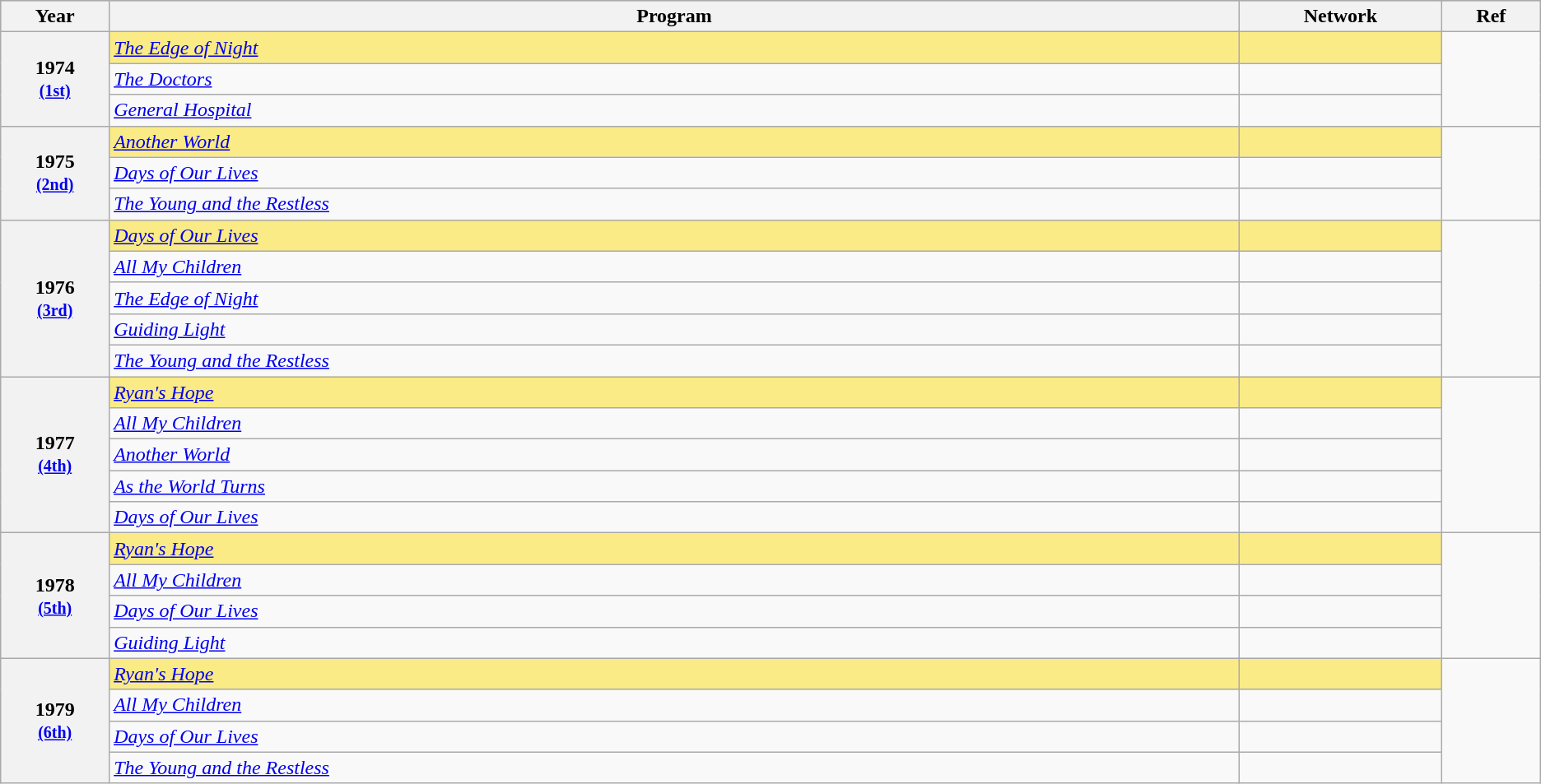<table class="wikitable sortable">
<tr style="background:#bebebe;">
<th style="width:1%;" scope="col">Year</th>
<th style="width:15%;" scope="col">Program</th>
<th style="width:2%;" scope="col">Network</th>
<th style="width:1%;" scope="col" class="unsortable">Ref</th>
</tr>
<tr>
<th scope="row" rowspan=3 style="text-align:center">1974 <br><small><a href='#'>(1st)</a></small></th>
<td style="background:#FAEB86"><em><a href='#'>The Edge of Night</a></em></td>
<td style="background:#FAEB86"></td>
<td rowspan=3 style="text-align:center;"></td>
</tr>
<tr>
<td><em><a href='#'>The Doctors</a></em></td>
<td></td>
</tr>
<tr>
<td><em><a href='#'>General Hospital</a></em></td>
<td></td>
</tr>
<tr>
<th scope="row"  rowspan=3 style="text-align:center">1975 <br><small><a href='#'>(2nd)</a></small></th>
<td style="background:#FAEB86"><em><a href='#'>Another World</a></em></td>
<td style="background:#FAEB86"></td>
<td rowspan=3></td>
</tr>
<tr>
<td><em><a href='#'>Days of Our Lives</a></em></td>
<td></td>
</tr>
<tr>
<td><em><a href='#'>The Young and the Restless</a></em></td>
<td></td>
</tr>
<tr>
<th scope="row"  rowspan=5 style="text-align:center">1976 <br><small><a href='#'>(3rd)</a></small></th>
<td style="background:#FAEB86"><em><a href='#'>Days of Our Lives</a></em></td>
<td style="background:#FAEB86"></td>
<td rowspan=5></td>
</tr>
<tr>
<td><em><a href='#'>All My Children</a></em></td>
<td></td>
</tr>
<tr>
<td><em><a href='#'>The Edge of Night</a></em></td>
<td></td>
</tr>
<tr>
<td><em><a href='#'>Guiding Light</a></em></td>
<td></td>
</tr>
<tr>
<td><em><a href='#'>The Young and the Restless</a></em></td>
<td></td>
</tr>
<tr>
<th scope="row"  rowspan=5 style="text-align:center">1977 <br><small><a href='#'>(4th)</a></small></th>
<td style="background:#FAEB86"><em><a href='#'>Ryan's Hope</a></em></td>
<td style="background:#FAEB86"></td>
<td rowspan=5></td>
</tr>
<tr>
<td><em><a href='#'>All My Children</a></em></td>
<td></td>
</tr>
<tr>
<td><em><a href='#'>Another World</a></em></td>
<td></td>
</tr>
<tr>
<td><em><a href='#'>As the World Turns</a></em></td>
<td></td>
</tr>
<tr>
<td><em><a href='#'>Days of Our Lives</a></em></td>
<td></td>
</tr>
<tr>
<th scope="row"  rowspan=4 style="text-align:center">1978 <br><small><a href='#'>(5th)</a></small></th>
<td style="background:#FAEB86"><em><a href='#'>Ryan's Hope</a></em></td>
<td style="background:#FAEB86"></td>
<td rowspan=4></td>
</tr>
<tr>
<td><em><a href='#'>All My Children</a></em></td>
<td></td>
</tr>
<tr>
<td><em><a href='#'>Days of Our Lives</a></em></td>
<td></td>
</tr>
<tr>
<td><em><a href='#'>Guiding Light</a></em></td>
<td></td>
</tr>
<tr>
<th scope="row"  rowspan=4 style="text-align:center">1979 <br><small><a href='#'>(6th)</a></small></th>
<td style="background:#FAEB86"><em><a href='#'>Ryan's Hope</a></em></td>
<td style="background:#FAEB86"></td>
<td rowspan=4></td>
</tr>
<tr>
<td><em><a href='#'>All My Children</a></em></td>
<td></td>
</tr>
<tr>
<td><em><a href='#'>Days of Our Lives</a></em></td>
<td></td>
</tr>
<tr>
<td><em><a href='#'>The Young and the Restless</a></em></td>
<td></td>
</tr>
</table>
